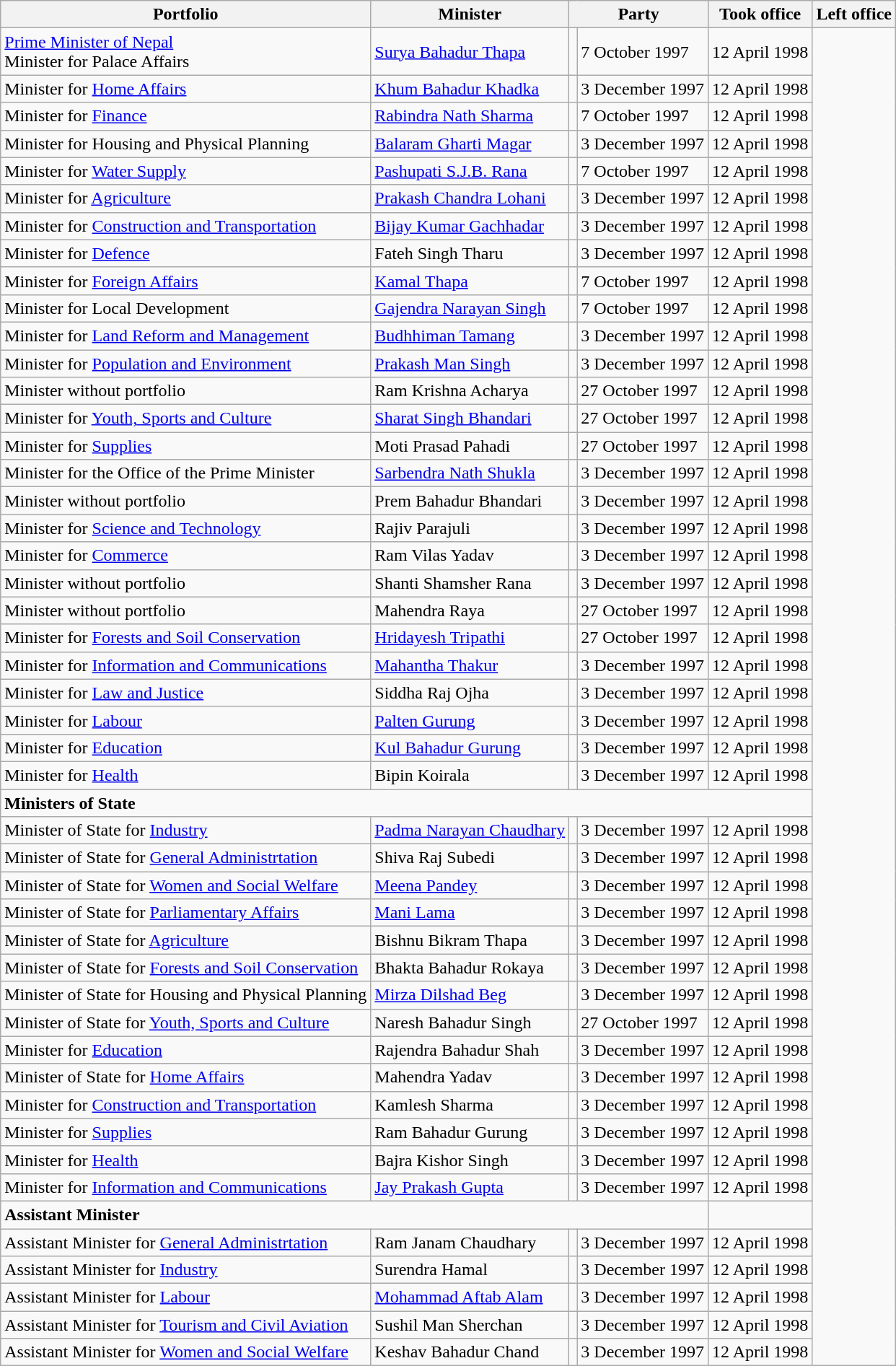<table class="wikitable">
<tr>
<th>Portfolio</th>
<th>Minister</th>
<th colspan="2">Party</th>
<th>Took office</th>
<th>Left office</th>
</tr>
<tr>
<td><a href='#'>Prime Minister of Nepal</a><br>Minister for Palace Affairs</td>
<td><a href='#'>Surya Bahadur Thapa</a></td>
<td></td>
<td>7 October 1997</td>
<td>12 April 1998</td>
</tr>
<tr>
<td>Minister for <a href='#'>Home Affairs</a></td>
<td><a href='#'>Khum Bahadur Khadka</a></td>
<td></td>
<td>3 December 1997</td>
<td>12 April 1998</td>
</tr>
<tr>
<td>Minister for <a href='#'>Finance</a></td>
<td><a href='#'>Rabindra Nath Sharma</a></td>
<td></td>
<td>7 October 1997</td>
<td>12 April 1998</td>
</tr>
<tr>
<td>Minister for Housing and Physical Planning</td>
<td><a href='#'>Balaram Gharti Magar</a></td>
<td></td>
<td>3 December 1997</td>
<td>12 April 1998</td>
</tr>
<tr>
<td>Minister for <a href='#'>Water Supply</a></td>
<td><a href='#'>Pashupati S.J.B. Rana</a></td>
<td></td>
<td>7 October 1997</td>
<td>12 April 1998</td>
</tr>
<tr>
<td>Minister for <a href='#'>Agriculture</a></td>
<td><a href='#'>Prakash Chandra Lohani</a></td>
<td></td>
<td>3 December 1997</td>
<td>12 April 1998</td>
</tr>
<tr>
<td>Minister for <a href='#'>Construction and Transportation</a></td>
<td><a href='#'>Bijay Kumar Gachhadar</a></td>
<td></td>
<td>3 December 1997</td>
<td>12 April 1998</td>
</tr>
<tr>
<td>Minister for <a href='#'>Defence</a></td>
<td>Fateh Singh Tharu</td>
<td></td>
<td>3 December 1997</td>
<td>12 April 1998</td>
</tr>
<tr>
<td>Minister for <a href='#'>Foreign Affairs</a></td>
<td><a href='#'>Kamal Thapa</a></td>
<td></td>
<td>7 October 1997</td>
<td>12 April 1998</td>
</tr>
<tr>
<td>Minister for Local Development</td>
<td><a href='#'>Gajendra Narayan Singh</a></td>
<td></td>
<td>7 October 1997</td>
<td>12 April 1998</td>
</tr>
<tr>
<td>Minister for <a href='#'>Land Reform and Management</a></td>
<td><a href='#'>Budhhiman Tamang</a></td>
<td></td>
<td>3 December 1997</td>
<td>12 April 1998</td>
</tr>
<tr>
<td>Minister for <a href='#'>Population and Environment</a></td>
<td><a href='#'>Prakash Man Singh</a></td>
<td></td>
<td>3 December 1997</td>
<td>12 April 1998</td>
</tr>
<tr>
<td>Minister without portfolio</td>
<td>Ram Krishna Acharya</td>
<td></td>
<td>27 October 1997</td>
<td>12 April 1998</td>
</tr>
<tr>
<td>Minister for <a href='#'>Youth, Sports and Culture</a></td>
<td><a href='#'>Sharat Singh Bhandari</a></td>
<td></td>
<td>27 October 1997</td>
<td>12 April 1998</td>
</tr>
<tr>
<td>Minister for <a href='#'>Supplies</a></td>
<td>Moti Prasad Pahadi</td>
<td></td>
<td>27 October 1997</td>
<td>12 April 1998</td>
</tr>
<tr>
<td>Minister for the Office of the Prime Minister</td>
<td><a href='#'>Sarbendra Nath Shukla</a></td>
<td></td>
<td>3 December 1997</td>
<td>12 April 1998</td>
</tr>
<tr>
<td>Minister without portfolio</td>
<td>Prem Bahadur Bhandari</td>
<td></td>
<td>3 December 1997</td>
<td>12 April 1998</td>
</tr>
<tr>
<td>Minister for <a href='#'>Science and Technology</a></td>
<td>Rajiv Parajuli</td>
<td></td>
<td>3 December 1997</td>
<td>12 April 1998</td>
</tr>
<tr>
<td>Minister for <a href='#'>Commerce</a></td>
<td>Ram Vilas Yadav</td>
<td></td>
<td>3 December 1997</td>
<td>12 April 1998</td>
</tr>
<tr>
<td>Minister without portfolio</td>
<td>Shanti Shamsher Rana</td>
<td></td>
<td>3 December 1997</td>
<td>12 April 1998</td>
</tr>
<tr>
<td>Minister without portfolio</td>
<td>Mahendra Raya</td>
<td></td>
<td>27 October 1997</td>
<td>12 April 1998</td>
</tr>
<tr>
<td>Minister for <a href='#'>Forests and Soil Conservation</a></td>
<td><a href='#'>Hridayesh Tripathi</a></td>
<td></td>
<td>27 October 1997</td>
<td>12 April 1998</td>
</tr>
<tr>
<td>Minister for <a href='#'>Information and Communications</a></td>
<td><a href='#'>Mahantha Thakur</a></td>
<td></td>
<td>3 December 1997</td>
<td>12 April 1998</td>
</tr>
<tr>
<td>Minister for <a href='#'>Law and Justice</a></td>
<td>Siddha Raj Ojha</td>
<td></td>
<td>3 December 1997</td>
<td>12 April 1998</td>
</tr>
<tr>
<td>Minister for <a href='#'>Labour</a></td>
<td><a href='#'>Palten Gurung</a></td>
<td></td>
<td>3 December 1997</td>
<td>12 April 1998</td>
</tr>
<tr>
<td>Minister for <a href='#'>Education</a></td>
<td><a href='#'>Kul Bahadur Gurung</a></td>
<td></td>
<td>3 December 1997</td>
<td>12 April 1998</td>
</tr>
<tr>
<td>Minister for <a href='#'>Health</a></td>
<td>Bipin Koirala</td>
<td></td>
<td>3 December 1997</td>
<td>12 April 1998</td>
</tr>
<tr>
<td colspan="5"><strong>Ministers of State</strong></td>
</tr>
<tr>
<td>Minister of State for <a href='#'>Industry</a></td>
<td><a href='#'>Padma Narayan Chaudhary</a></td>
<td></td>
<td>3 December 1997</td>
<td>12 April 1998</td>
</tr>
<tr>
<td>Minister of State for <a href='#'>General Administrtation</a></td>
<td>Shiva Raj Subedi</td>
<td></td>
<td>3 December 1997</td>
<td>12 April 1998</td>
</tr>
<tr>
<td>Minister of State for <a href='#'>Women and Social Welfare</a></td>
<td><a href='#'>Meena Pandey</a></td>
<td></td>
<td>3 December 1997</td>
<td>12 April 1998</td>
</tr>
<tr>
<td>Minister of State for <a href='#'>Parliamentary Affairs</a></td>
<td><a href='#'>Mani Lama</a></td>
<td></td>
<td>3 December 1997</td>
<td>12 April 1998</td>
</tr>
<tr>
<td>Minister of State for <a href='#'>Agriculture</a></td>
<td>Bishnu Bikram Thapa</td>
<td></td>
<td>3 December 1997</td>
<td>12 April 1998</td>
</tr>
<tr>
<td>Minister of State for <a href='#'>Forests and Soil Conservation</a></td>
<td>Bhakta Bahadur Rokaya</td>
<td></td>
<td>3 December 1997</td>
<td>12 April 1998</td>
</tr>
<tr>
<td>Minister of State for Housing and Physical Planning</td>
<td><a href='#'>Mirza Dilshad Beg</a></td>
<td></td>
<td>3 December 1997</td>
<td>12 April 1998</td>
</tr>
<tr>
<td>Minister of State for <a href='#'>Youth, Sports and Culture</a></td>
<td>Naresh Bahadur Singh</td>
<td></td>
<td>27 October 1997</td>
<td>12 April 1998</td>
</tr>
<tr>
<td>Minister for <a href='#'>Education</a></td>
<td>Rajendra Bahadur Shah</td>
<td></td>
<td>3 December 1997</td>
<td>12 April 1998</td>
</tr>
<tr>
<td>Minister of State for <a href='#'>Home Affairs</a></td>
<td>Mahendra Yadav</td>
<td></td>
<td>3 December 1997</td>
<td>12 April 1998</td>
</tr>
<tr>
<td>Minister for <a href='#'>Construction and Transportation</a></td>
<td>Kamlesh Sharma</td>
<td></td>
<td>3 December 1997</td>
<td>12 April 1998</td>
</tr>
<tr>
<td>Minister for <a href='#'>Supplies</a></td>
<td>Ram Bahadur Gurung</td>
<td></td>
<td>3 December 1997</td>
<td>12 April 1998</td>
</tr>
<tr>
<td>Minister for <a href='#'>Health</a></td>
<td>Bajra Kishor Singh</td>
<td></td>
<td>3 December 1997</td>
<td>12 April 1998</td>
</tr>
<tr>
<td>Minister for <a href='#'>Information and Communications</a></td>
<td><a href='#'>Jay Prakash Gupta</a></td>
<td></td>
<td>3 December 1997</td>
<td>12 April 1998</td>
</tr>
<tr>
<td colspan="4"><strong>Assistant Minister</strong></td>
<td></td>
</tr>
<tr>
<td>Assistant Minister for <a href='#'>General Administrtation</a></td>
<td>Ram Janam Chaudhary</td>
<td></td>
<td>3 December 1997</td>
<td>12 April 1998</td>
</tr>
<tr>
<td>Assistant Minister for <a href='#'>Industry</a></td>
<td>Surendra Hamal</td>
<td></td>
<td>3 December 1997</td>
<td>12 April 1998</td>
</tr>
<tr>
<td>Assistant Minister for <a href='#'>Labour</a></td>
<td><a href='#'>Mohammad Aftab Alam</a></td>
<td></td>
<td>3 December 1997</td>
<td>12 April 1998</td>
</tr>
<tr>
<td>Assistant Minister for <a href='#'>Tourism and Civil Aviation</a></td>
<td>Sushil Man Sherchan</td>
<td></td>
<td>3 December 1997</td>
<td>12 April 1998</td>
</tr>
<tr>
<td>Assistant Minister for <a href='#'>Women and Social Welfare</a></td>
<td>Keshav Bahadur Chand</td>
<td></td>
<td>3 December 1997</td>
<td>12 April 1998</td>
</tr>
</table>
